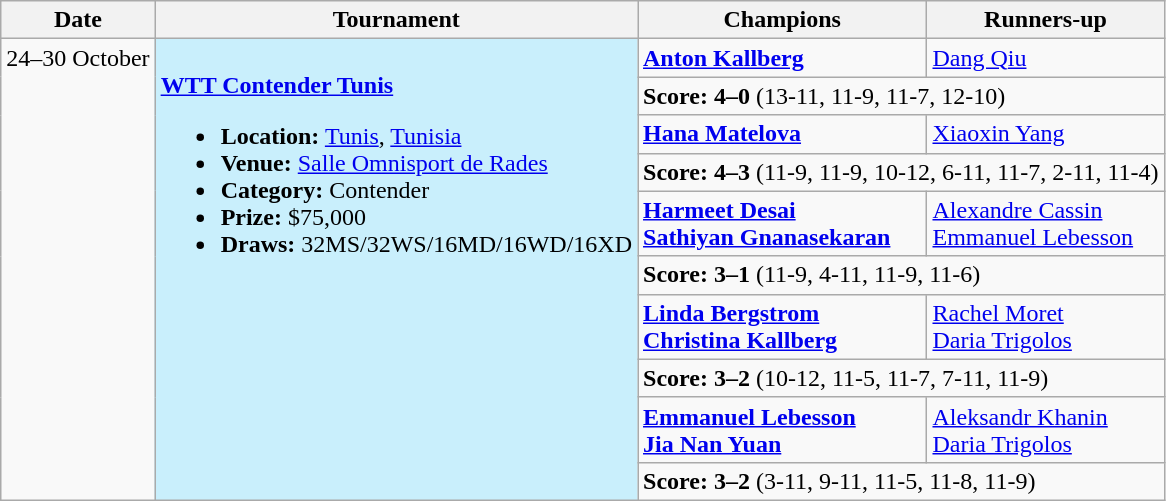<table class=wikitable>
<tr>
<th scope=col>Date</th>
<th scope=col>Tournament</th>
<th scope=col>Champions</th>
<th scope=col>Runners-up</th>
</tr>
<tr valign=top>
<td rowspan=10>24–30 October</td>
<td style="background:#C9EFFC;" rowspan="10"><br><strong><a href='#'>WTT Contender Tunis</a></strong><ul><li><strong>Location:</strong> <a href='#'>Tunis</a>, <a href='#'>Tunisia</a></li><li><strong>Venue:</strong> <a href='#'>Salle Omnisport de Rades</a></li><li><strong>Category:</strong> Contender</li><li><strong>Prize:</strong> $75,000</li><li><strong>Draws:</strong> 32MS/32WS/16MD/16WD/16XD</li></ul></td>
<td><strong> <a href='#'>Anton Kallberg</a></strong></td>
<td> <a href='#'>Dang Qiu</a></td>
</tr>
<tr>
<td colspan=2><strong>Score: 4–0</strong> (13-11, 11-9, 11-7, 12-10)</td>
</tr>
<tr valign=top>
<td><strong> <a href='#'>Hana Matelova</a></strong></td>
<td> <a href='#'>Xiaoxin Yang</a></td>
</tr>
<tr>
<td colspan=2><strong>Score: 4–3</strong> (11-9, 11-9, 10-12, 6-11, 11-7, 2-11, 11-4)</td>
</tr>
<tr valign=top>
<td><strong> <a href='#'>Harmeet Desai</a><br> <a href='#'>Sathiyan Gnanasekaran</a></strong></td>
<td> <a href='#'>Alexandre Cassin</a><br> <a href='#'>Emmanuel Lebesson</a></td>
</tr>
<tr>
<td colspan=2><strong>Score: 3–1</strong> (11-9, 4-11, 11-9, 11-6)</td>
</tr>
<tr valign=top>
<td><strong> <a href='#'>Linda Bergstrom</a><br> <a href='#'>Christina Kallberg</a></strong></td>
<td> <a href='#'>Rachel Moret</a><br> <a href='#'>Daria Trigolos</a></td>
</tr>
<tr>
<td colspan=2><strong>Score: 3–2</strong> (10-12, 11-5, 11-7, 7-11, 11-9)</td>
</tr>
<tr valign=top>
<td><strong> <a href='#'>Emmanuel Lebesson</a><br> <a href='#'>Jia Nan Yuan</a></strong></td>
<td> <a href='#'>Aleksandr Khanin</a><br> <a href='#'>Daria Trigolos</a></td>
</tr>
<tr>
<td colspan=2><strong>Score: 3–2</strong> (3-11, 9-11, 11-5, 11-8, 11-9)</td>
</tr>
</table>
